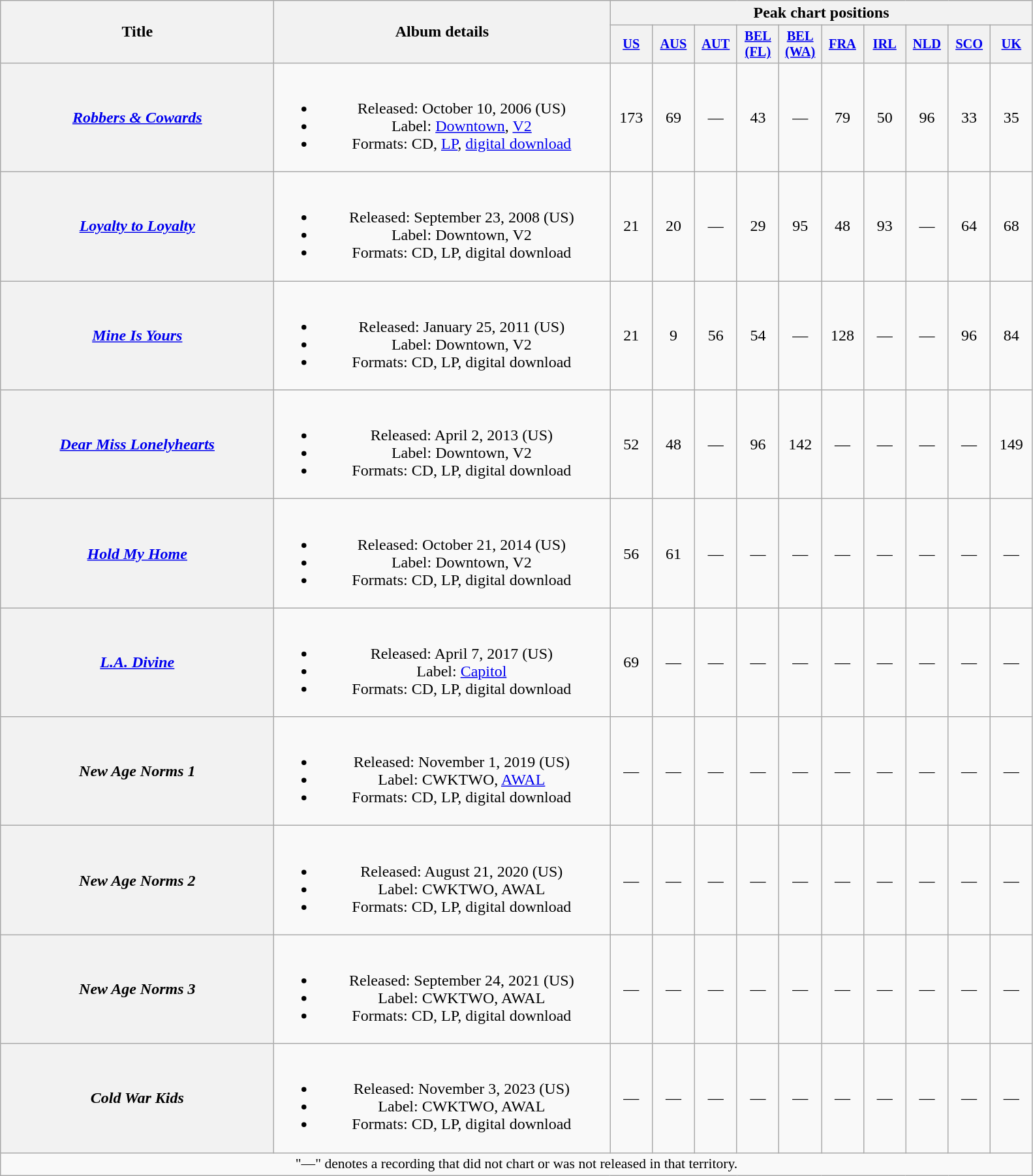<table class="wikitable plainrowheaders" style="text-align:center;">
<tr>
<th scope="col" rowspan="2" style="width:17em;">Title</th>
<th scope="col" rowspan="2" style="width:21em;">Album details</th>
<th scope="col" colspan="11">Peak chart positions</th>
</tr>
<tr>
<th scope="col" style="width:2.7em;font-size:85%;"><a href='#'>US</a><br></th>
<th scope="col" style="width:2.7em;font-size:85%;"><a href='#'>AUS</a><br></th>
<th scope="col" style="width:2.7em;font-size:85%;"><a href='#'>AUT</a><br></th>
<th scope="col" style="width:2.7em;font-size:85%;"><a href='#'>BEL<br>(FL)</a><br></th>
<th scope="col" style="width:2.7em;font-size:85%;"><a href='#'>BEL<br>(WA)</a><br></th>
<th scope="col" style="width:2.7em;font-size:85%;"><a href='#'>FRA</a><br></th>
<th scope="col" style="width:2.7em;font-size:85%;"><a href='#'>IRL</a><br></th>
<th scope="col" style="width:2.7em;font-size:85%;"><a href='#'>NLD</a><br></th>
<th scope="col" style="width:2.7em;font-size:85%;"><a href='#'>SCO</a><br></th>
<th scope="col" style="width:2.7em;font-size:85%;"><a href='#'>UK</a><br></th>
</tr>
<tr>
<th scope="row"><em><a href='#'>Robbers & Cowards</a></em></th>
<td><br><ul><li>Released: October 10, 2006 <span>(US)</span></li><li>Label: <a href='#'>Downtown</a>, <a href='#'>V2</a></li><li>Formats: CD, <a href='#'>LP</a>, <a href='#'>digital download</a></li></ul></td>
<td>173</td>
<td>69</td>
<td>—</td>
<td>43</td>
<td>—</td>
<td>79</td>
<td>50</td>
<td>96</td>
<td>33</td>
<td>35</td>
</tr>
<tr>
<th scope="row"><em><a href='#'>Loyalty to Loyalty</a></em></th>
<td><br><ul><li>Released: September 23, 2008 <span>(US)</span></li><li>Label: Downtown, V2</li><li>Formats: CD, LP, digital download</li></ul></td>
<td>21</td>
<td>20</td>
<td>—</td>
<td>29</td>
<td>95</td>
<td>48</td>
<td>93</td>
<td>—</td>
<td>64</td>
<td>68</td>
</tr>
<tr>
<th scope="row"><em><a href='#'>Mine Is Yours</a></em></th>
<td><br><ul><li>Released: January 25, 2011 <span>(US)</span></li><li>Label: Downtown, V2</li><li>Formats: CD, LP, digital download</li></ul></td>
<td>21</td>
<td>9</td>
<td>56</td>
<td>54</td>
<td>—</td>
<td>128</td>
<td>—</td>
<td>—</td>
<td>96</td>
<td>84</td>
</tr>
<tr>
<th scope="row"><em><a href='#'>Dear Miss Lonelyhearts</a></em></th>
<td><br><ul><li>Released: April 2, 2013 <span>(US)</span></li><li>Label: Downtown, V2</li><li>Formats: CD, LP, digital download</li></ul></td>
<td>52</td>
<td>48</td>
<td>—</td>
<td>96</td>
<td>142</td>
<td>—</td>
<td>—</td>
<td>—</td>
<td>—</td>
<td>149</td>
</tr>
<tr>
<th scope="row"><em><a href='#'>Hold My Home</a></em></th>
<td><br><ul><li>Released: October 21, 2014 <span>(US)</span></li><li>Label: Downtown, V2</li><li>Formats: CD, LP, digital download</li></ul></td>
<td>56</td>
<td>61</td>
<td>—</td>
<td>—</td>
<td>—</td>
<td>—</td>
<td>—</td>
<td>—</td>
<td>—</td>
<td>—</td>
</tr>
<tr>
<th scope="row"><em><a href='#'>L.A. Divine</a></em></th>
<td><br><ul><li>Released: April 7, 2017 <span>(US)</span></li><li>Label: <a href='#'>Capitol</a></li><li>Formats: CD, LP, digital download</li></ul></td>
<td>69</td>
<td>—</td>
<td>—</td>
<td>—</td>
<td>—</td>
<td>—</td>
<td>—</td>
<td>—</td>
<td>—</td>
<td>—</td>
</tr>
<tr>
<th scope="row"><em>New Age Norms 1</em></th>
<td><br><ul><li>Released: November 1, 2019 <span>(US)</span></li><li>Label: CWKTWO, <a href='#'>AWAL</a></li><li>Formats: CD, LP, digital download</li></ul></td>
<td>—</td>
<td>—</td>
<td>—</td>
<td>—</td>
<td>—</td>
<td>—</td>
<td>—</td>
<td>—</td>
<td>—</td>
<td>—</td>
</tr>
<tr>
<th scope="row"><em>New Age Norms 2</em></th>
<td><br><ul><li>Released: August 21, 2020 <span>(US)</span></li><li>Label: CWKTWO, AWAL</li><li>Formats: CD, LP, digital download</li></ul></td>
<td>—</td>
<td>—</td>
<td>—</td>
<td>—</td>
<td>—</td>
<td>—</td>
<td>—</td>
<td>—</td>
<td>—</td>
<td>—</td>
</tr>
<tr>
<th scope="row"><em>New Age Norms 3</em></th>
<td><br><ul><li>Released: September 24, 2021 <span>(US)</span></li><li>Label: CWKTWO, AWAL</li><li>Formats: CD, LP, digital download</li></ul></td>
<td>—</td>
<td>—</td>
<td>—</td>
<td>—</td>
<td>—</td>
<td>—</td>
<td>—</td>
<td>—</td>
<td>—</td>
<td>—</td>
</tr>
<tr>
<th scope="row"><em>Cold War Kids</em></th>
<td><br><ul><li>Released: November 3, 2023 <span>(US)</span></li><li>Label: CWKTWO, AWAL</li><li>Formats: CD, LP, digital download</li></ul></td>
<td>—</td>
<td>—</td>
<td>—</td>
<td>—</td>
<td>—</td>
<td>—</td>
<td>—</td>
<td>—</td>
<td>—</td>
<td>—</td>
</tr>
<tr>
<td colspan="15" style="font-size:90%">"—" denotes a recording that did not chart or was not released in that territory.</td>
</tr>
</table>
